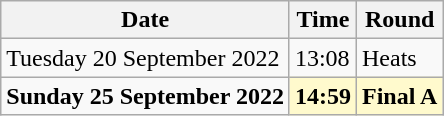<table class="wikitable">
<tr>
<th>Date</th>
<th>Time</th>
<th>Round</th>
</tr>
<tr>
<td>Tuesday 20 September 2022</td>
<td>13:08</td>
<td>Heats</td>
</tr>
<tr>
<td><strong>Sunday 25 September 2022</strong></td>
<td style=background:lemonchiffon><strong>14:59</strong></td>
<td style=background:lemonchiffon><strong>Final A</strong></td>
</tr>
</table>
